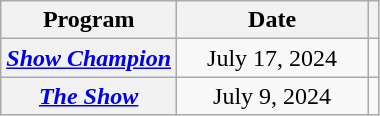<table class="wikitable plainrowheaders sortable" style="text-align:center">
<tr>
<th scope="col">Program </th>
<th width="120" scope="col">Date</th>
<th scope="col" class="unsortable"></th>
</tr>
<tr>
<th scope="row"><em><a href='#'>Show Champion</a></em></th>
<td>July 17, 2024</td>
<td></td>
</tr>
<tr>
<th scope="row"><em><a href='#'>The Show</a></em></th>
<td>July 9, 2024</td>
<td></td>
</tr>
</table>
